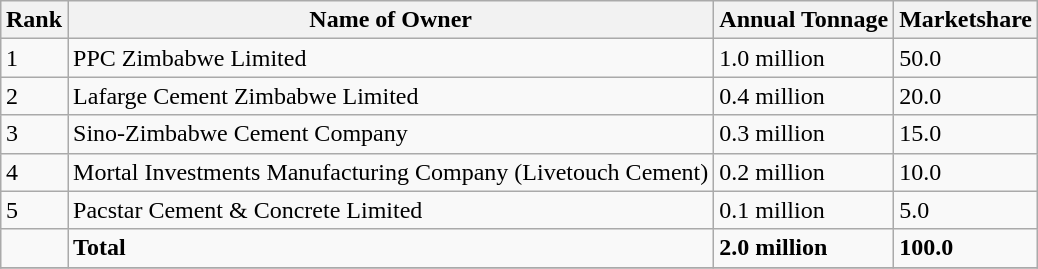<table class="wikitable sortable" style="margin: 0.5em auto">
<tr>
<th>Rank</th>
<th>Name of Owner</th>
<th>Annual Tonnage</th>
<th>Marketshare</th>
</tr>
<tr>
<td>1</td>
<td>PPC Zimbabwe Limited</td>
<td>1.0 million</td>
<td>50.0</td>
</tr>
<tr>
<td>2</td>
<td>Lafarge Cement Zimbabwe Limited</td>
<td>0.4 million</td>
<td>20.0</td>
</tr>
<tr>
<td>3</td>
<td>Sino-Zimbabwe Cement Company</td>
<td>0.3 million</td>
<td>15.0</td>
</tr>
<tr>
<td>4</td>
<td>Mortal Investments Manufacturing Company (Livetouch Cement)</td>
<td>0.2 million</td>
<td>10.0</td>
</tr>
<tr>
<td>5</td>
<td>Pacstar Cement & Concrete Limited</td>
<td>0.1 million</td>
<td>5.0</td>
</tr>
<tr>
<td></td>
<td><strong>Total</strong></td>
<td><strong>2.0 million</strong></td>
<td><strong>100.0</strong></td>
</tr>
<tr>
</tr>
</table>
